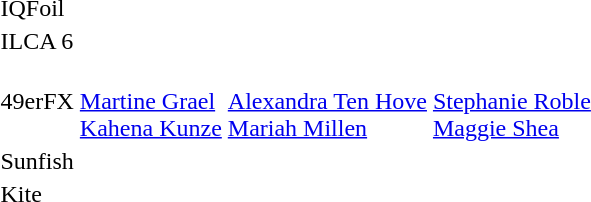<table>
<tr>
<td>IQFoil<br></td>
<td></td>
<td></td>
<td></td>
</tr>
<tr>
<td>ILCA 6<br></td>
<td></td>
<td></td>
<td></td>
</tr>
<tr>
<td>49erFX<br></td>
<td><br><a href='#'>Martine Grael</a><br><a href='#'>Kahena Kunze</a></td>
<td><br><a href='#'>Alexandra Ten Hove</a><br><a href='#'>Mariah Millen</a></td>
<td><br><a href='#'>Stephanie Roble</a><br><a href='#'>Maggie Shea</a></td>
</tr>
<tr>
<td>Sunfish<br></td>
<td></td>
<td></td>
<td></td>
</tr>
<tr>
<td>Kite<br></td>
<td></td>
<td></td>
<td></td>
</tr>
</table>
